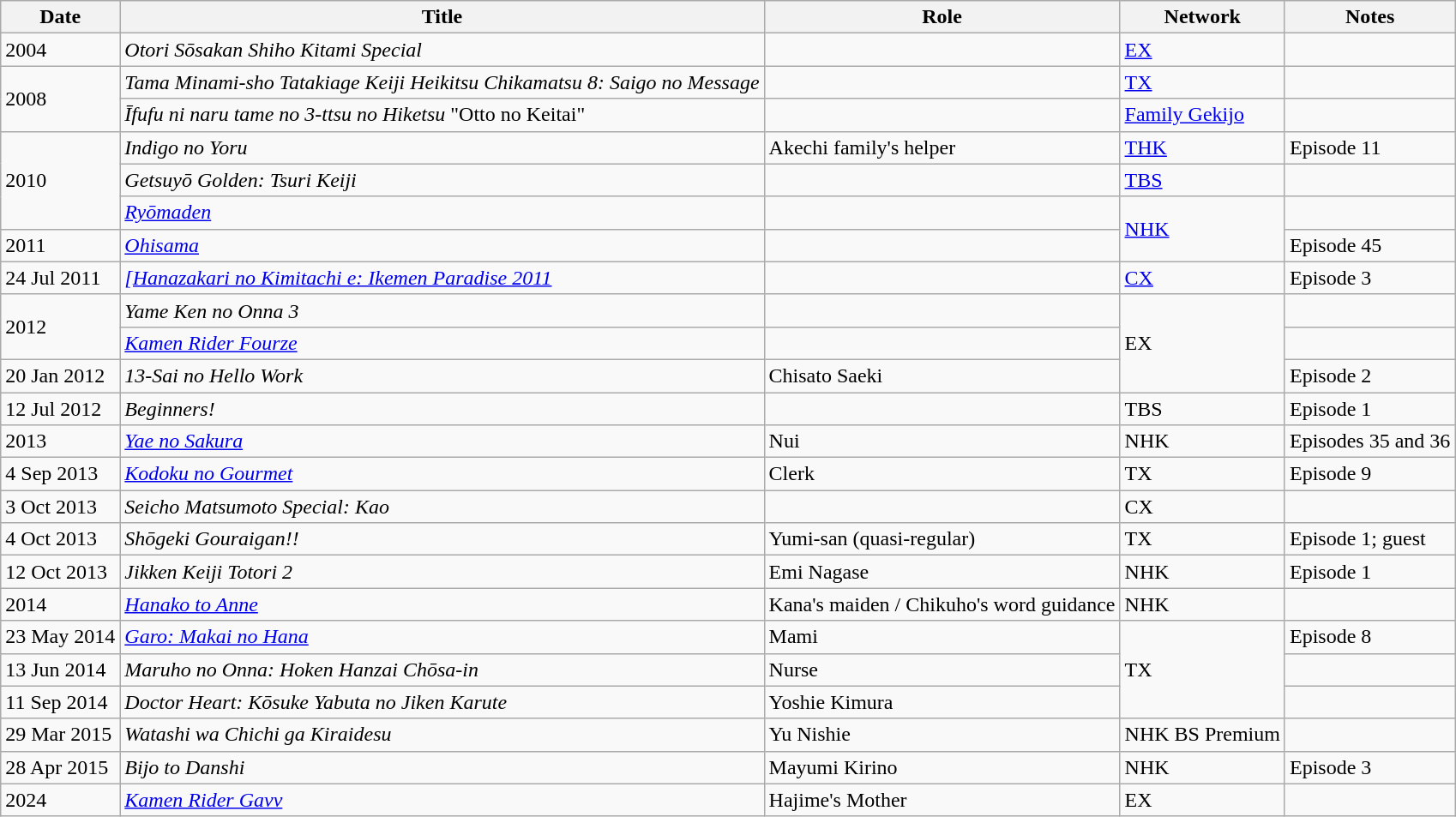<table class="wikitable">
<tr>
<th>Date</th>
<th>Title</th>
<th>Role</th>
<th>Network</th>
<th>Notes</th>
</tr>
<tr>
<td>2004</td>
<td><em>Otori Sōsakan Shiho Kitami Special</em></td>
<td></td>
<td><a href='#'>EX</a></td>
<td></td>
</tr>
<tr>
<td rowspan="2">2008</td>
<td><em>Tama Minami-sho Tatakiage Keiji Heikitsu Chikamatsu 8: Saigo no Message</em></td>
<td></td>
<td><a href='#'>TX</a></td>
<td></td>
</tr>
<tr>
<td><em>Īfufu ni naru tame no 3-ttsu no Hiketsu</em> "Otto no Keitai"</td>
<td></td>
<td><a href='#'>Family Gekijo</a></td>
<td></td>
</tr>
<tr>
<td rowspan="3">2010</td>
<td><em>Indigo no Yoru</em></td>
<td>Akechi family's helper</td>
<td><a href='#'>THK</a></td>
<td>Episode 11</td>
</tr>
<tr>
<td><em>Getsuyō Golden: Tsuri Keiji</em></td>
<td></td>
<td><a href='#'>TBS</a></td>
<td></td>
</tr>
<tr>
<td><em><a href='#'>Ryōmaden</a></em></td>
<td></td>
<td rowspan="2"><a href='#'>NHK</a></td>
<td></td>
</tr>
<tr>
<td>2011</td>
<td><em><a href='#'>Ohisama</a></em></td>
<td></td>
<td>Episode 45</td>
</tr>
<tr>
<td>24 Jul 2011</td>
<td><em><a href='#'>[Hanazakari no Kimitachi e: Ikemen Paradise 2011</a></em></td>
<td></td>
<td><a href='#'>CX</a></td>
<td>Episode 3</td>
</tr>
<tr>
<td rowspan="2">2012</td>
<td><em>Yame Ken no Onna 3</em></td>
<td></td>
<td rowspan="3">EX</td>
<td></td>
</tr>
<tr>
<td><em><a href='#'>Kamen Rider Fourze</a></em></td>
<td></td>
<td></td>
</tr>
<tr>
<td>20 Jan 2012</td>
<td><em>13-Sai no Hello Work</em></td>
<td>Chisato Saeki</td>
<td>Episode 2</td>
</tr>
<tr>
<td>12 Jul 2012</td>
<td><em>Beginners!</em></td>
<td></td>
<td>TBS</td>
<td>Episode 1</td>
</tr>
<tr>
<td>2013</td>
<td><em><a href='#'>Yae no Sakura</a></em></td>
<td>Nui</td>
<td>NHK</td>
<td>Episodes 35 and 36</td>
</tr>
<tr>
<td>4 Sep 2013</td>
<td><em><a href='#'>Kodoku no Gourmet</a></em></td>
<td>Clerk</td>
<td>TX</td>
<td>Episode 9</td>
</tr>
<tr>
<td>3 Oct 2013</td>
<td><em>Seicho Matsumoto Special: Kao</em></td>
<td></td>
<td>CX</td>
<td></td>
</tr>
<tr>
<td>4 Oct 2013</td>
<td><em>Shōgeki Gouraigan!!</em></td>
<td>Yumi-san (quasi-regular)</td>
<td>TX</td>
<td>Episode 1; guest</td>
</tr>
<tr>
<td>12 Oct 2013</td>
<td><em>Jikken Keiji Totori 2</em></td>
<td>Emi Nagase</td>
<td>NHK</td>
<td>Episode 1</td>
</tr>
<tr>
<td>2014</td>
<td><em><a href='#'>Hanako to Anne</a></em></td>
<td>Kana's maiden / Chikuho's word guidance</td>
<td>NHK</td>
<td></td>
</tr>
<tr>
<td>23 May 2014</td>
<td><em><a href='#'>Garo: Makai no Hana</a></em></td>
<td>Mami</td>
<td rowspan="3">TX</td>
<td>Episode 8</td>
</tr>
<tr>
<td>13 Jun 2014</td>
<td><em>Maruho no Onna: Hoken Hanzai Chōsa-in</em></td>
<td>Nurse</td>
<td></td>
</tr>
<tr>
<td>11 Sep 2014</td>
<td><em>Doctor Heart: Kōsuke Yabuta no Jiken Karute</em></td>
<td>Yoshie Kimura</td>
<td></td>
</tr>
<tr>
<td>29 Mar 2015</td>
<td><em>Watashi wa Chichi ga Kiraidesu</em></td>
<td>Yu Nishie</td>
<td>NHK BS Premium</td>
<td></td>
</tr>
<tr>
<td>28 Apr 2015</td>
<td><em>Bijo to Danshi</em></td>
<td>Mayumi Kirino</td>
<td>NHK</td>
<td>Episode 3</td>
</tr>
<tr>
<td>2024</td>
<td><em><a href='#'>Kamen Rider Gavv</a></em></td>
<td>Hajime's Mother</td>
<td>EX</td>
<td></td>
</tr>
</table>
